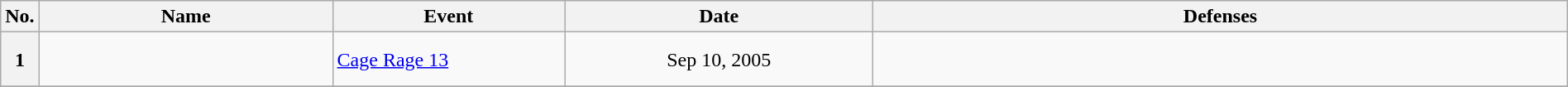<table class="wikitable" width=100%>
<tr>
<th width=1%>No.</th>
<th width=19%>Name</th>
<th width=15%>Event</th>
<th width=20%>Date</th>
<th width=45%>Defenses</th>
</tr>
<tr>
<th>1</th>
<td> <br></td>
<td><a href='#'>Cage Rage 13</a> <br></td>
<td align=center>Sep 10, 2005</td>
<td><br><br>
</td>
</tr>
<tr>
</tr>
</table>
